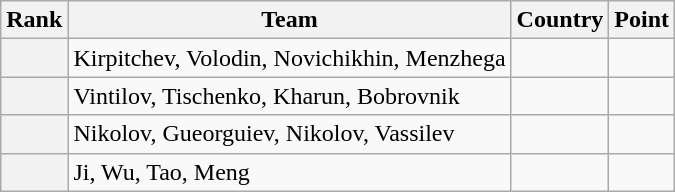<table class="wikitable sortable">
<tr>
<th>Rank</th>
<th>Team</th>
<th>Country</th>
<th>Point</th>
</tr>
<tr>
<th></th>
<td>Kirpitchev, Volodin, Novichikhin, Menzhega</td>
<td></td>
<td></td>
</tr>
<tr>
<th></th>
<td>Vintilov, Tischenko, Kharun, Bobrovnik</td>
<td></td>
<td></td>
</tr>
<tr>
<th></th>
<td>Nikolov, Gueorguiev, Nikolov, Vassilev</td>
<td></td>
<td></td>
</tr>
<tr>
<th></th>
<td>Ji, Wu, Tao, Meng</td>
<td></td>
<td></td>
</tr>
</table>
